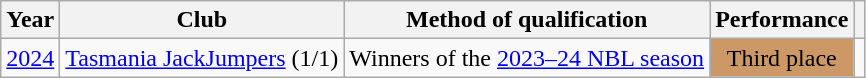<table class="wikitable plainrowheaders sortable" style="text-align:center;">
<tr>
<th scope="col">Year</th>
<th scope="col">Club</th>
<th scope="col">Method of qualification</th>
<th scope="col">Performance</th>
<th class="unsortable"></th>
</tr>
<tr align="center">
<td scope="row"><a href='#'>2024</a></td>
<td align="left"> <a href='#'>Tasmania JackJumpers</a> (1/1)</td>
<td align="left">Winners of the <a href='#'>2023–24 NBL season</a></td>
<td bgcolor="cc9966">Third place</td>
<td></td>
</tr>
</table>
